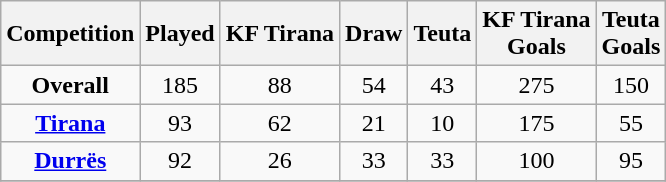<table class=wikitable style="text-align:center">
<tr>
<th>Competition</th>
<th>Played</th>
<th>KF Tirana</th>
<th>Draw</th>
<th>Teuta</th>
<th>KF Tirana <br> Goals</th>
<th>Teuta <br> Goals</th>
</tr>
<tr>
<td><strong>Overall</strong></td>
<td>185</td>
<td>88</td>
<td>54</td>
<td>43</td>
<td>275</td>
<td>150</td>
</tr>
<tr>
<td><strong><a href='#'>Tirana</a></strong></td>
<td>93</td>
<td>62</td>
<td>21</td>
<td>10</td>
<td>175</td>
<td>55</td>
</tr>
<tr>
<td><strong><a href='#'>Durrës</a></strong></td>
<td>92</td>
<td>26</td>
<td>33</td>
<td>33</td>
<td>100</td>
<td>95</td>
</tr>
<tr>
</tr>
</table>
